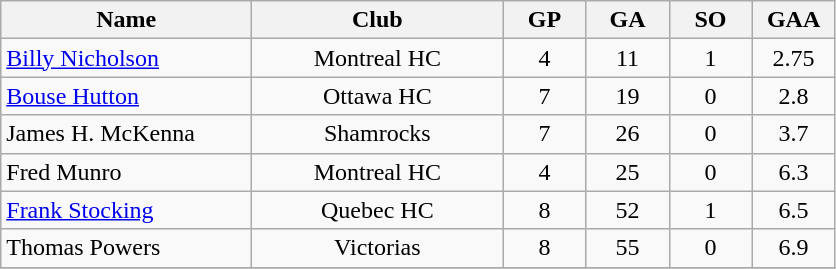<table class="wikitable" style="text-align:center;">
<tr>
<th style="width:10em">Name</th>
<th style="width:10em">Club</th>
<th style="width:3em">GP</th>
<th style="width:3em">GA</th>
<th style="width:3em">SO</th>
<th style="width:3em">GAA</th>
</tr>
<tr>
<td align="left"><a href='#'>Billy Nicholson</a></td>
<td>Montreal HC</td>
<td>4</td>
<td>11</td>
<td>1</td>
<td>2.75</td>
</tr>
<tr>
<td align="left"><a href='#'>Bouse Hutton</a></td>
<td>Ottawa HC</td>
<td>7</td>
<td>19</td>
<td>0</td>
<td>2.8</td>
</tr>
<tr>
<td align="left">James H. McKenna</td>
<td>Shamrocks</td>
<td>7</td>
<td>26</td>
<td>0</td>
<td>3.7</td>
</tr>
<tr>
<td align="left">Fred Munro</td>
<td>Montreal HC</td>
<td>4</td>
<td>25</td>
<td>0</td>
<td>6.3</td>
</tr>
<tr>
<td align="left"><a href='#'>Frank Stocking</a></td>
<td>Quebec HC</td>
<td>8</td>
<td>52</td>
<td>1</td>
<td>6.5</td>
</tr>
<tr>
<td align="left">Thomas Powers</td>
<td>Victorias</td>
<td>8</td>
<td>55</td>
<td>0</td>
<td>6.9</td>
</tr>
<tr>
</tr>
</table>
